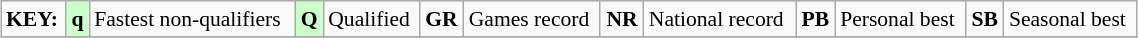<table class="wikitable" style="margin:0.5em auto; font-size:90%;position:relative;" width=60%>
<tr>
<td><strong>KEY:</strong></td>
<td bgcolor=ccffcc align=center><strong>q</strong></td>
<td>Fastest non-qualifiers</td>
<td bgcolor=ccffcc align=center><strong>Q</strong></td>
<td>Qualified</td>
<td align=center><strong>GR</strong></td>
<td>Games record</td>
<td align=center><strong>NR</strong></td>
<td>National record</td>
<td align=center><strong>PB</strong></td>
<td>Personal best</td>
<td align=center><strong>SB</strong></td>
<td>Seasonal best</td>
</tr>
<tr>
</tr>
</table>
